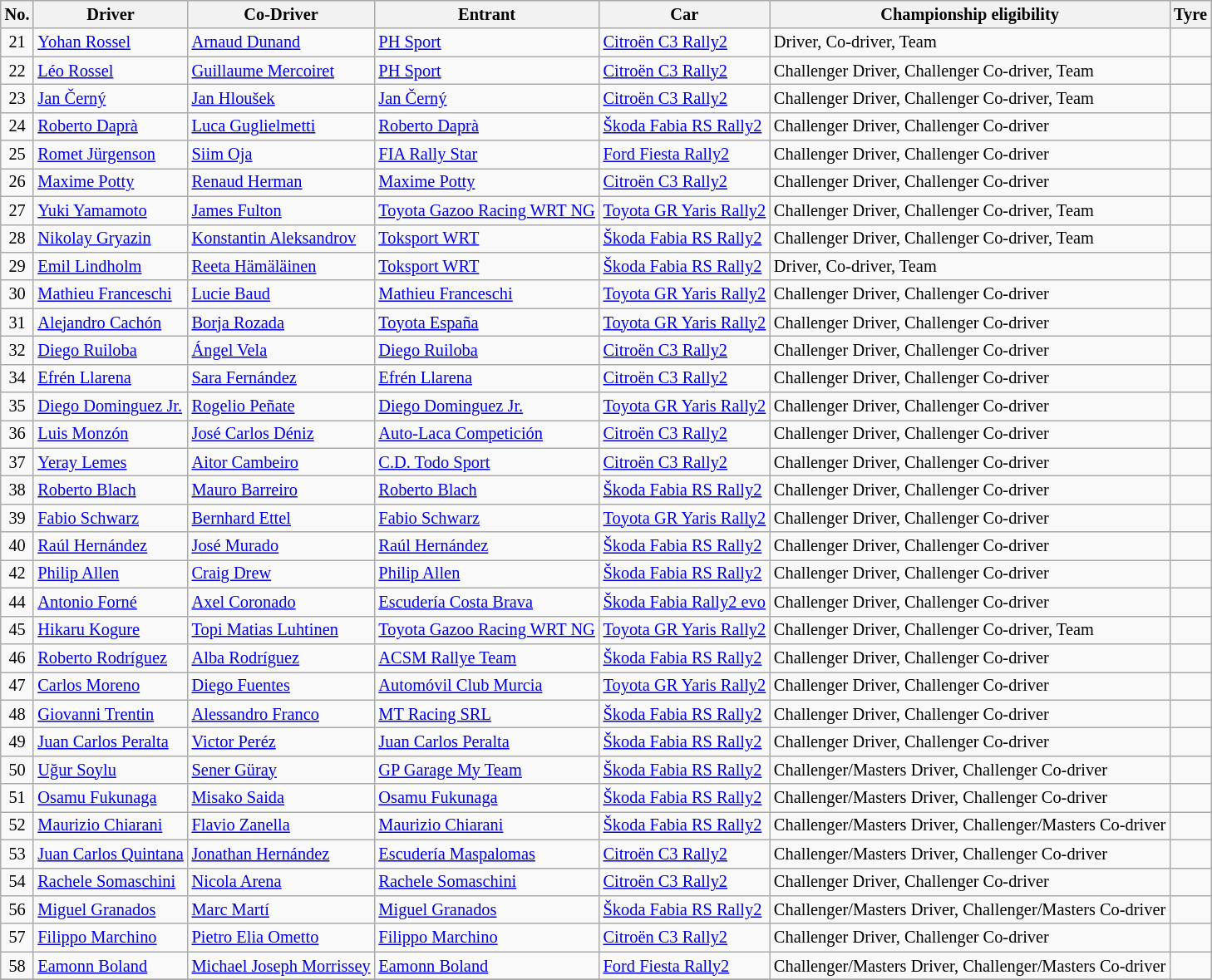<table class="wikitable" style="font-size: 85%;">
<tr>
<th>No.</th>
<th>Driver</th>
<th>Co-Driver</th>
<th>Entrant</th>
<th>Car</th>
<th>Championship eligibility</th>
<th>Tyre</th>
</tr>
<tr>
<td align="center">21</td>
<td> <a href='#'>Yohan Rossel</a></td>
<td> <a href='#'>Arnaud Dunand</a></td>
<td> <a href='#'>PH Sport</a></td>
<td><a href='#'>Citroën C3 Rally2</a></td>
<td>Driver, Co-driver, Team</td>
<td align="center"></td>
</tr>
<tr>
<td align="center">22</td>
<td> <a href='#'>Léo Rossel</a></td>
<td> <a href='#'>Guillaume Mercoiret</a></td>
<td> <a href='#'>PH Sport</a></td>
<td><a href='#'>Citroën C3 Rally2</a></td>
<td>Challenger Driver, Challenger Co-driver, Team</td>
<td align="center"></td>
</tr>
<tr>
<td align="center">23</td>
<td> <a href='#'>Jan Černý</a></td>
<td> <a href='#'>Jan Hloušek</a></td>
<td> <a href='#'>Jan Černý</a></td>
<td><a href='#'>Citroën C3 Rally2</a></td>
<td>Challenger Driver, Challenger Co-driver, Team</td>
<td align="center"></td>
</tr>
<tr>
<td align="center">24</td>
<td> <a href='#'>Roberto Daprà</a></td>
<td> <a href='#'>Luca Guglielmetti</a></td>
<td> <a href='#'>Roberto Daprà</a></td>
<td><a href='#'>Škoda Fabia RS Rally2</a></td>
<td>Challenger Driver, Challenger Co-driver</td>
<td align="center"></td>
</tr>
<tr>
<td align="center">25</td>
<td> <a href='#'>Romet Jürgenson</a></td>
<td> <a href='#'>Siim Oja</a></td>
<td> <a href='#'>FIA Rally Star</a></td>
<td><a href='#'>Ford Fiesta Rally2</a></td>
<td>Challenger Driver, Challenger Co-driver</td>
<td align="center"></td>
</tr>
<tr>
<td align="center">26</td>
<td> <a href='#'>Maxime Potty</a></td>
<td> <a href='#'>Renaud Herman</a></td>
<td> <a href='#'>Maxime Potty</a></td>
<td><a href='#'>Citroën C3 Rally2</a></td>
<td>Challenger Driver, Challenger Co-driver</td>
<td align="center"></td>
</tr>
<tr>
<td align="center">27</td>
<td> <a href='#'>Yuki Yamamoto</a></td>
<td> <a href='#'>James Fulton</a></td>
<td> <a href='#'>Toyota Gazoo Racing WRT NG</a></td>
<td><a href='#'>Toyota GR Yaris Rally2</a></td>
<td>Challenger Driver, Challenger Co-driver, Team</td>
<td align="center"></td>
</tr>
<tr>
<td align="center">28</td>
<td> <a href='#'>Nikolay Gryazin</a></td>
<td> <a href='#'>Konstantin Aleksandrov</a></td>
<td> <a href='#'>Toksport WRT</a></td>
<td><a href='#'>Škoda Fabia RS Rally2</a></td>
<td>Challenger Driver, Challenger Co-driver, Team</td>
<td align="center"></td>
</tr>
<tr>
<td align="center">29</td>
<td> <a href='#'>Emil Lindholm</a></td>
<td> <a href='#'>Reeta Hämäläinen</a></td>
<td> <a href='#'>Toksport WRT</a></td>
<td><a href='#'>Škoda Fabia RS Rally2</a></td>
<td>Driver, Co-driver, Team</td>
<td align="center"></td>
</tr>
<tr>
<td align="center">30</td>
<td> <a href='#'>Mathieu Franceschi</a></td>
<td> <a href='#'>Lucie Baud</a></td>
<td> <a href='#'>Mathieu Franceschi</a></td>
<td><a href='#'>Toyota GR Yaris Rally2</a></td>
<td>Challenger Driver, Challenger Co-driver</td>
<td align="center"></td>
</tr>
<tr>
<td align="center">31</td>
<td> <a href='#'>Alejandro Cachón</a></td>
<td> <a href='#'>Borja Rozada</a></td>
<td> <a href='#'>Toyota España</a></td>
<td><a href='#'>Toyota GR Yaris Rally2</a></td>
<td>Challenger Driver, Challenger Co-driver</td>
<td align="center"></td>
</tr>
<tr>
<td align="center">32</td>
<td> <a href='#'>Diego Ruiloba</a></td>
<td> <a href='#'>Ángel Vela</a></td>
<td> <a href='#'>Diego Ruiloba</a></td>
<td><a href='#'>Citroën C3 Rally2</a></td>
<td>Challenger Driver, Challenger Co-driver</td>
<td align="center"></td>
</tr>
<tr>
<td align="center">34</td>
<td> <a href='#'>Efrén Llarena</a></td>
<td> <a href='#'>Sara Fernández</a></td>
<td> <a href='#'>Efrén Llarena</a></td>
<td><a href='#'>Citroën C3 Rally2</a></td>
<td>Challenger Driver, Challenger Co-driver</td>
<td align="center"></td>
</tr>
<tr>
<td align="center">35</td>
<td> <a href='#'>Diego Dominguez Jr.</a></td>
<td> <a href='#'>Rogelio Peñate</a></td>
<td> <a href='#'>Diego Dominguez Jr.</a></td>
<td><a href='#'>Toyota GR Yaris Rally2</a></td>
<td>Challenger Driver, Challenger Co-driver</td>
<td align="center"></td>
</tr>
<tr>
<td align="center">36</td>
<td> <a href='#'>Luis Monzón</a></td>
<td> <a href='#'>José Carlos Déniz</a></td>
<td> <a href='#'>Auto-Laca Competición</a></td>
<td><a href='#'>Citroën C3 Rally2</a></td>
<td>Challenger Driver, Challenger Co-driver</td>
<td align="center"></td>
</tr>
<tr>
<td align="center">37</td>
<td> <a href='#'>Yeray Lemes</a></td>
<td> <a href='#'>Aitor Cambeiro</a></td>
<td> <a href='#'>C.D. Todo Sport</a></td>
<td><a href='#'>Citroën C3 Rally2</a></td>
<td>Challenger Driver, Challenger Co-driver</td>
<td align="center"></td>
</tr>
<tr>
<td align="center">38</td>
<td> <a href='#'>Roberto Blach</a></td>
<td> <a href='#'>Mauro Barreiro</a></td>
<td> <a href='#'>Roberto Blach</a></td>
<td><a href='#'>Škoda Fabia RS Rally2</a></td>
<td>Challenger Driver, Challenger Co-driver</td>
<td align="center"></td>
</tr>
<tr>
<td align="center">39</td>
<td> <a href='#'>Fabio Schwarz</a></td>
<td> <a href='#'>Bernhard Ettel</a></td>
<td> <a href='#'>Fabio Schwarz</a></td>
<td><a href='#'>Toyota GR Yaris Rally2</a></td>
<td>Challenger Driver, Challenger Co-driver</td>
<td align="center"></td>
</tr>
<tr>
<td align="center">40</td>
<td> <a href='#'>Raúl Hernández</a></td>
<td> <a href='#'>José Murado</a></td>
<td> <a href='#'>Raúl Hernández</a></td>
<td><a href='#'>Škoda Fabia RS Rally2</a></td>
<td>Challenger Driver, Challenger Co-driver</td>
<td align="center"></td>
</tr>
<tr>
<td align="center">42</td>
<td> <a href='#'>Philip Allen</a></td>
<td> <a href='#'>Craig Drew</a></td>
<td> <a href='#'>Philip Allen</a></td>
<td><a href='#'>Škoda Fabia RS Rally2</a></td>
<td>Challenger Driver, Challenger Co-driver</td>
<td align="center"></td>
</tr>
<tr>
<td align="center">44</td>
<td> <a href='#'>Antonio Forné</a></td>
<td> <a href='#'>Axel Coronado</a></td>
<td> <a href='#'>Escudería Costa Brava</a></td>
<td><a href='#'>Škoda Fabia Rally2 evo</a></td>
<td>Challenger Driver, Challenger Co-driver</td>
<td align="center"></td>
</tr>
<tr>
<td align="center">45</td>
<td> <a href='#'>Hikaru Kogure</a></td>
<td> <a href='#'>Topi Matias Luhtinen</a></td>
<td> <a href='#'>Toyota Gazoo Racing WRT NG</a></td>
<td><a href='#'>Toyota GR Yaris Rally2</a></td>
<td>Challenger Driver, Challenger Co-driver, Team</td>
<td align="center"></td>
</tr>
<tr>
<td align="center">46</td>
<td> <a href='#'>Roberto Rodríguez</a></td>
<td> <a href='#'>Alba Rodríguez</a></td>
<td> <a href='#'>ACSM Rallye Team</a></td>
<td><a href='#'>Škoda Fabia RS Rally2</a></td>
<td>Challenger Driver, Challenger Co-driver</td>
<td align="center"></td>
</tr>
<tr>
<td align="center">47</td>
<td> <a href='#'>Carlos Moreno</a></td>
<td> <a href='#'>Diego Fuentes</a></td>
<td> <a href='#'>Automóvil Club Murcia</a></td>
<td><a href='#'>Toyota GR Yaris Rally2</a></td>
<td>Challenger Driver, Challenger Co-driver</td>
<td align="center"></td>
</tr>
<tr>
<td align="center">48</td>
<td> <a href='#'>Giovanni Trentin</a></td>
<td> <a href='#'>Alessandro Franco</a></td>
<td> <a href='#'>MT Racing SRL</a></td>
<td><a href='#'>Škoda Fabia RS Rally2</a></td>
<td>Challenger Driver, Challenger Co-driver</td>
<td align="center"></td>
</tr>
<tr>
<td align="center">49</td>
<td> <a href='#'>Juan Carlos Peralta</a></td>
<td> <a href='#'>Victor Peréz</a></td>
<td> <a href='#'>Juan Carlos Peralta</a></td>
<td><a href='#'>Škoda Fabia RS Rally2</a></td>
<td>Challenger Driver, Challenger Co-driver</td>
<td align="center"></td>
</tr>
<tr>
<td align="center">50</td>
<td> <a href='#'>Uğur Soylu</a></td>
<td> <a href='#'>Sener Güray</a></td>
<td> <a href='#'>GP Garage My Team</a></td>
<td><a href='#'>Škoda Fabia RS Rally2</a></td>
<td>Challenger/Masters Driver, Challenger Co-driver</td>
<td align="center"></td>
</tr>
<tr>
<td align="center">51</td>
<td> <a href='#'>Osamu Fukunaga</a></td>
<td> <a href='#'>Misako Saida</a></td>
<td> <a href='#'>Osamu Fukunaga</a></td>
<td><a href='#'>Škoda Fabia RS Rally2</a></td>
<td>Challenger/Masters Driver, Challenger Co-driver</td>
<td align="center"></td>
</tr>
<tr>
<td align="center">52</td>
<td> <a href='#'>Maurizio Chiarani</a></td>
<td> <a href='#'>Flavio Zanella</a></td>
<td> <a href='#'>Maurizio Chiarani</a></td>
<td><a href='#'>Škoda Fabia RS Rally2</a></td>
<td>Challenger/Masters Driver, Challenger/Masters Co-driver</td>
<td align="center"></td>
</tr>
<tr>
<td align="center">53</td>
<td> <a href='#'>Juan Carlos Quintana</a></td>
<td> <a href='#'>Jonathan Hernández</a></td>
<td> <a href='#'>Escudería Maspalomas</a></td>
<td><a href='#'>Citroën C3 Rally2</a></td>
<td>Challenger/Masters Driver, Challenger Co-driver</td>
<td align="center"></td>
</tr>
<tr>
<td align="center">54</td>
<td> <a href='#'>Rachele Somaschini</a></td>
<td> <a href='#'>Nicola Arena</a></td>
<td> <a href='#'>Rachele Somaschini</a></td>
<td><a href='#'>Citroën C3 Rally2</a></td>
<td>Challenger Driver, Challenger Co-driver</td>
<td align="center"></td>
</tr>
<tr>
<td align="center">56</td>
<td> <a href='#'>Miguel Granados</a></td>
<td> <a href='#'>Marc Martí</a></td>
<td> <a href='#'>Miguel Granados</a></td>
<td><a href='#'>Škoda Fabia RS Rally2</a></td>
<td>Challenger/Masters Driver, Challenger/Masters Co-driver</td>
<td align="center"></td>
</tr>
<tr>
<td align="center">57</td>
<td> <a href='#'>Filippo Marchino</a></td>
<td> <a href='#'>Pietro Elia Ometto</a></td>
<td> <a href='#'>Filippo Marchino</a></td>
<td><a href='#'>Citroën C3 Rally2</a></td>
<td>Challenger Driver, Challenger Co-driver</td>
<td align="center"></td>
</tr>
<tr>
<td align="center">58</td>
<td> <a href='#'>Eamonn Boland</a></td>
<td> <a href='#'>Michael Joseph Morrissey</a></td>
<td> <a href='#'>Eamonn Boland</a></td>
<td><a href='#'>Ford Fiesta Rally2</a></td>
<td>Challenger/Masters Driver, Challenger/Masters Co-driver</td>
<td align="center"></td>
</tr>
<tr>
</tr>
</table>
